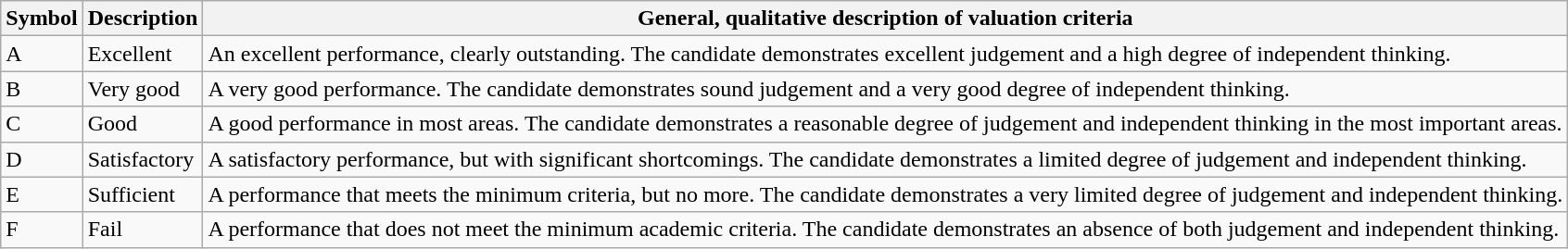<table class="wikitable">
<tr>
<th>Symbol</th>
<th>Description</th>
<th>General, qualitative description of valuation criteria</th>
</tr>
<tr>
<td>A</td>
<td>Excellent</td>
<td>An excellent performance, clearly outstanding. The candidate demonstrates excellent judgement and a high degree of independent thinking.</td>
</tr>
<tr>
<td>B</td>
<td>Very good</td>
<td>A very good performance. The candidate demonstrates sound judgement and a very good degree of independent thinking.</td>
</tr>
<tr>
<td>C</td>
<td>Good</td>
<td>A good performance in most areas. The candidate demonstrates a reasonable degree of judgement and independent thinking in the most important areas.</td>
</tr>
<tr>
<td>D</td>
<td>Satisfactory</td>
<td>A satisfactory performance, but with significant shortcomings. The candidate demonstrates a limited degree of judgement and independent thinking.</td>
</tr>
<tr>
<td>E</td>
<td>Sufficient</td>
<td>A performance that meets the minimum criteria, but no more. The candidate demonstrates a very limited degree of judgement and independent thinking.</td>
</tr>
<tr>
<td>F</td>
<td>Fail</td>
<td>A performance that does not meet the minimum academic criteria. The candidate demonstrates an absence of both judgement and independent thinking.</td>
</tr>
</table>
